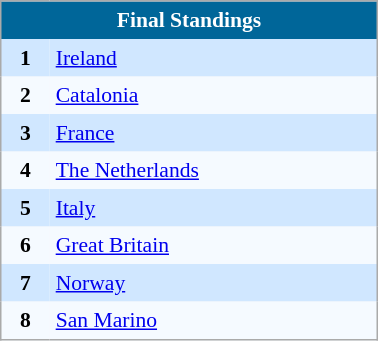<table align=center cellpadding="4" cellspacing="0" style="background: #f9f9f9; border: 1px #aaa solid; border-collapse: collapse; font-size: 90%;" width=20%>
<tr align=center style="background:#006699; color:white;">
<th width=100% colspan=2>Final Standings</th>
</tr>
<tr align=center style="background:#D0E7FF;">
<td><strong>1</strong></td>
<td align=left> <a href='#'>Ireland</a></td>
</tr>
<tr align=center style="background:#F5FAFF;">
<td><strong>2</strong></td>
<td align=left> <a href='#'>Catalonia</a></td>
</tr>
<tr align=center style="background:#D0E7FF;">
<td><strong>3</strong></td>
<td align=left> <a href='#'>France</a></td>
</tr>
<tr align=center style="background:#F5FAFF;">
<td><strong>4</strong></td>
<td align=left> <a href='#'>The Netherlands</a></td>
</tr>
<tr align=center style="background:#D0E7FF;">
<td><strong>5</strong></td>
<td align=left> <a href='#'>Italy</a></td>
</tr>
<tr align=center style="background:#F5FAFF;">
<td><strong>6</strong></td>
<td align=left> <a href='#'>Great Britain</a></td>
</tr>
<tr align=center style="background:#D0E7FF;">
<td><strong>7</strong></td>
<td align=left> <a href='#'>Norway</a></td>
</tr>
<tr align=center style="background:#F5FAFF;">
<td><strong>8</strong></td>
<td align=left> <a href='#'>San Marino</a></td>
</tr>
</table>
